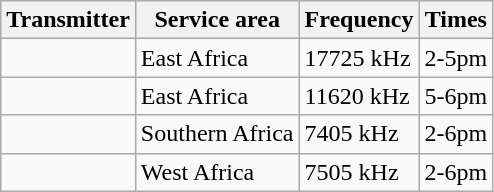<table class="wikitable sortable">
<tr>
<th>Transmitter</th>
<th>Service area</th>
<th>Frequency</th>
<th>Times</th>
</tr>
<tr>
<td></td>
<td>East Africa</td>
<td>17725 kHz</td>
<td>2-5pm</td>
</tr>
<tr>
<td></td>
<td>East Africa</td>
<td>11620 kHz</td>
<td>5-6pm</td>
</tr>
<tr>
<td></td>
<td>Southern Africa</td>
<td>7405 kHz</td>
<td>2-6pm</td>
</tr>
<tr>
<td></td>
<td>West Africa</td>
<td>7505 kHz</td>
<td>2-6pm</td>
</tr>
</table>
